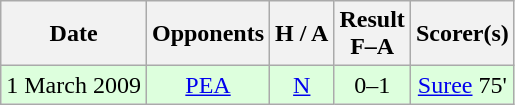<table class="wikitable" style="text-align:center">
<tr>
<th>Date</th>
<th>Opponents</th>
<th>H / A</th>
<th>Result<br>F–A</th>
<th>Scorer(s)</th>
</tr>
<tr bgcolor="#ddffdd">
<td>1 March 2009</td>
<td><a href='#'>PEA</a></td>
<td><a href='#'>N</a></td>
<td>0–1</td>
<td><a href='#'>Suree</a> 75'</td>
</tr>
</table>
